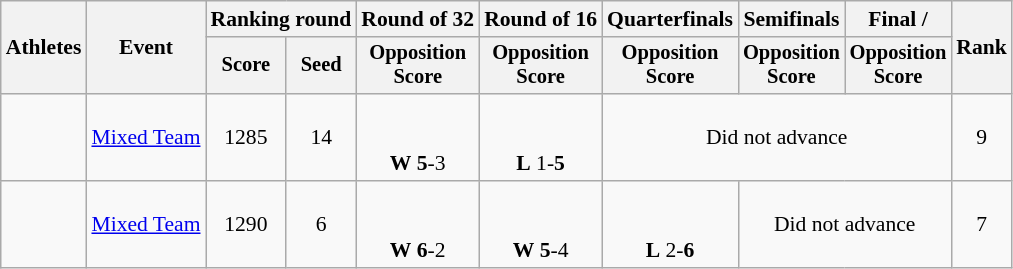<table class="wikitable" style="font-size:90%;">
<tr>
<th rowspan="2">Athletes</th>
<th rowspan="2">Event</th>
<th colspan="2">Ranking round</th>
<th>Round of 32</th>
<th>Round of 16</th>
<th>Quarterfinals</th>
<th>Semifinals</th>
<th>Final / </th>
<th rowspan=2>Rank</th>
</tr>
<tr style="font-size:95%">
<th>Score</th>
<th>Seed</th>
<th>Opposition<br>Score</th>
<th>Opposition<br>Score</th>
<th>Opposition<br>Score</th>
<th>Opposition<br>Score</th>
<th>Opposition<br>Score</th>
</tr>
<tr align=center>
<td align=left><br></td>
<td><a href='#'>Mixed Team</a></td>
<td>1285</td>
<td>14</td>
<td><small><br></small><br> <strong>W</strong> <strong>5</strong>-3</td>
<td><small><br></small><br> <strong>L</strong> 1-<strong>5</strong></td>
<td colspan=3>Did not advance</td>
<td>9</td>
</tr>
<tr align=center>
<td align=left><br></td>
<td><a href='#'>Mixed Team</a></td>
<td>1290</td>
<td>6</td>
<td><small><br></small><br> <strong>W</strong> <strong>6</strong>-2</td>
<td><small><br></small><br> <strong>W</strong> <strong>5</strong>-4</td>
<td><small><br></small><br> <strong>L</strong> 2-<strong>6</strong></td>
<td colspan=2>Did not advance</td>
<td>7</td>
</tr>
</table>
